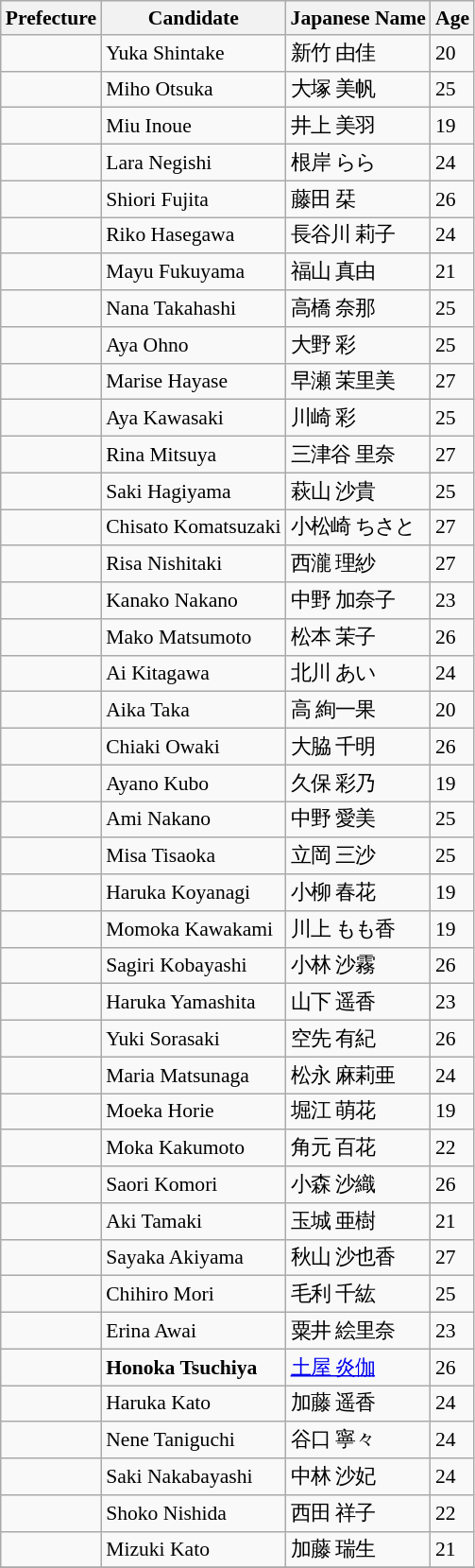<table class="wikitable sortable" style="font-size:90%">
<tr style="background:#efefef;">
<th>Prefecture</th>
<th>Candidate</th>
<th>Japanese Name</th>
<th>Age</th>
</tr>
<tr>
<td><strong></strong></td>
<td>Yuka Shintake</td>
<td>新竹 由佳</td>
<td>20</td>
</tr>
<tr>
<td><strong></strong></td>
<td>Miho Otsuka</td>
<td>大塚 美帆</td>
<td>25</td>
</tr>
<tr>
<td><strong></strong></td>
<td>Miu Inoue</td>
<td>井上 美羽</td>
<td>19</td>
</tr>
<tr>
<td><strong></strong></td>
<td>Lara Negishi</td>
<td>根岸 らら</td>
<td>24</td>
</tr>
<tr>
<td><strong></strong></td>
<td>Shiori Fujita</td>
<td>藤田 栞</td>
<td>26</td>
</tr>
<tr>
<td><strong></strong></td>
<td>Riko Hasegawa</td>
<td>長谷川 莉子</td>
<td>24</td>
</tr>
<tr>
<td><strong></strong></td>
<td>Mayu Fukuyama</td>
<td>福山 真由</td>
<td>21</td>
</tr>
<tr>
<td><strong></strong></td>
<td>Nana Takahashi</td>
<td>高橋 奈那</td>
<td>25</td>
</tr>
<tr>
<td><strong></strong></td>
<td>Aya Ohno</td>
<td>大野 彩</td>
<td>25</td>
</tr>
<tr>
<td><strong></strong></td>
<td>Marise Hayase</td>
<td>早瀬 茉里美</td>
<td>27</td>
</tr>
<tr>
<td><strong></strong></td>
<td>Aya Kawasaki</td>
<td>川崎 彩</td>
<td>25</td>
</tr>
<tr>
<td><strong></strong></td>
<td>Rina Mitsuya</td>
<td>三津谷 里奈</td>
<td>27</td>
</tr>
<tr>
<td><strong></strong></td>
<td>Saki Hagiyama</td>
<td>萩山 沙貴</td>
<td>25</td>
</tr>
<tr>
<td><strong></strong></td>
<td>Chisato Komatsuzaki</td>
<td>小松崎 ちさと</td>
<td>27</td>
</tr>
<tr>
<td><strong></strong></td>
<td>Risa Nishitaki</td>
<td>西瀧 理紗</td>
<td>27</td>
</tr>
<tr>
<td><strong></strong></td>
<td>Kanako Nakano</td>
<td>中野 加奈子</td>
<td>23</td>
</tr>
<tr>
<td><strong></strong></td>
<td>Mako Matsumoto</td>
<td>松本 茉子</td>
<td>26</td>
</tr>
<tr>
<td><strong></strong></td>
<td>Ai Kitagawa</td>
<td>北川 あい</td>
<td>24</td>
</tr>
<tr>
<td><strong></strong></td>
<td>Aika Taka</td>
<td>高 絢一果</td>
<td>20</td>
</tr>
<tr>
<td><strong></strong></td>
<td>Chiaki Owaki</td>
<td>大脇 千明</td>
<td>26</td>
</tr>
<tr>
<td><strong></strong></td>
<td>Ayano Kubo</td>
<td>久保 彩乃</td>
<td>19</td>
</tr>
<tr>
<td><strong></strong></td>
<td>Ami Nakano</td>
<td>中野 愛美</td>
<td>25</td>
</tr>
<tr>
<td><strong></strong></td>
<td>Misa Tisaoka</td>
<td>立岡 三沙</td>
<td>25</td>
</tr>
<tr>
<td><strong></strong></td>
<td>Haruka Koyanagi</td>
<td>小柳 春花</td>
<td>19</td>
</tr>
<tr>
<td><strong></strong></td>
<td>Momoka Kawakami</td>
<td>川上 もも香</td>
<td>19</td>
</tr>
<tr>
<td><strong></strong></td>
<td>Sagiri Kobayashi</td>
<td>小林 沙霧</td>
<td>26</td>
</tr>
<tr>
<td><strong></strong></td>
<td>Haruka Yamashita</td>
<td>山下 遥香</td>
<td>23</td>
</tr>
<tr>
<td><strong></strong></td>
<td>Yuki Sorasaki</td>
<td>空先 有紀</td>
<td>26</td>
</tr>
<tr>
<td><strong></strong></td>
<td>Maria Matsunaga</td>
<td>松永 麻莉亜</td>
<td>24</td>
</tr>
<tr>
<td><strong></strong></td>
<td>Moeka Horie</td>
<td>堀江 萌花</td>
<td>19</td>
</tr>
<tr>
<td><strong></strong></td>
<td>Moka Kakumoto</td>
<td>角元 百花</td>
<td>22</td>
</tr>
<tr>
<td><strong></strong></td>
<td>Saori Komori</td>
<td>小森 沙織</td>
<td>26</td>
</tr>
<tr>
<td><strong></strong></td>
<td>Aki Tamaki</td>
<td>玉城 亜樹</td>
<td>21</td>
</tr>
<tr>
<td><strong></strong></td>
<td>Sayaka Akiyama</td>
<td>秋山 沙也香</td>
<td>27</td>
</tr>
<tr>
<td><strong></strong></td>
<td>Chihiro Mori</td>
<td>毛利 千紘</td>
<td>25</td>
</tr>
<tr>
<td><strong></strong></td>
<td>Erina Awai</td>
<td>粟井 絵里奈</td>
<td>23</td>
</tr>
<tr>
<td><strong></strong></td>
<td><strong>Honoka Tsuchiya</strong></td>
<td><a href='#'>土屋 炎伽</a></td>
<td>26</td>
</tr>
<tr>
<td><strong></strong></td>
<td>Haruka Kato</td>
<td>加藤 遥香</td>
<td>24</td>
</tr>
<tr>
<td><strong></strong></td>
<td>Nene Taniguchi</td>
<td>谷口 寧々</td>
<td>24</td>
</tr>
<tr>
<td><strong></strong></td>
<td>Saki Nakabayashi</td>
<td>中林 沙妃</td>
<td>24</td>
</tr>
<tr>
<td><strong></strong></td>
<td>Shoko Nishida</td>
<td>西田 祥子</td>
<td>22</td>
</tr>
<tr>
<td><strong></strong></td>
<td>Mizuki Kato</td>
<td>加藤 瑞生</td>
<td>21</td>
</tr>
<tr>
</tr>
</table>
